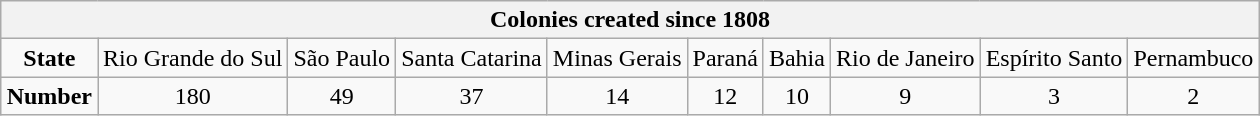<table class="wikitable" style="text-align:center; margin:auto;">
<tr>
<th colspan="10">Colonies created since 1808 </th>
</tr>
<tr>
<td><strong>State</strong></td>
<td>Rio Grande do Sul</td>
<td>São Paulo</td>
<td>Santa Catarina</td>
<td>Minas Gerais</td>
<td>Paraná</td>
<td>Bahia</td>
<td>Rio de Janeiro</td>
<td>Espírito Santo</td>
<td>Pernambuco</td>
</tr>
<tr>
<td><strong>Number</strong></td>
<td>180</td>
<td>49</td>
<td>37</td>
<td>14</td>
<td>12</td>
<td>10</td>
<td>9</td>
<td>3</td>
<td>2</td>
</tr>
</table>
